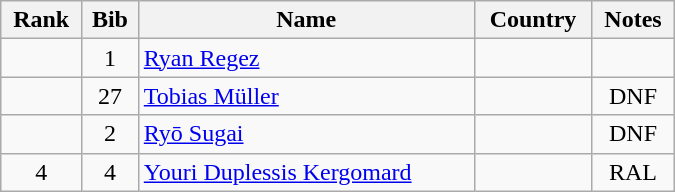<table class="wikitable" style="text-align:center; width:450px">
<tr>
<th>Rank</th>
<th>Bib</th>
<th>Name</th>
<th>Country</th>
<th>Notes</th>
</tr>
<tr>
<td></td>
<td>1</td>
<td align=left><a href='#'>Ryan Regez</a></td>
<td align=left></td>
<td></td>
</tr>
<tr>
<td></td>
<td>27</td>
<td align=left><a href='#'>Tobias Müller</a></td>
<td align=left></td>
<td>DNF</td>
</tr>
<tr>
<td></td>
<td>2</td>
<td align=left><a href='#'>Ryō Sugai</a></td>
<td align=left></td>
<td>DNF</td>
</tr>
<tr>
<td>4</td>
<td>4</td>
<td align=left><a href='#'>Youri Duplessis Kergomard</a></td>
<td align=left></td>
<td>RAL</td>
</tr>
</table>
